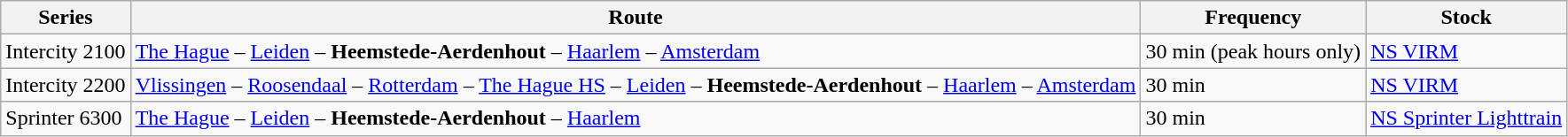<table Class="wikitable">
<tr>
<th>Series</th>
<th>Route</th>
<th>Frequency</th>
<th>Stock</th>
</tr>
<tr>
<td>Intercity 2100</td>
<td><a href='#'>The Hague</a> – <a href='#'>Leiden</a> – <strong>Heemstede-Aerdenhout</strong> – <a href='#'>Haarlem</a> – <a href='#'>Amsterdam</a></td>
<td>30 min (peak hours only)</td>
<td><a href='#'>NS VIRM</a></td>
</tr>
<tr>
<td>Intercity 2200</td>
<td><a href='#'>Vlissingen</a> – <a href='#'>Roosendaal</a> – <a href='#'>Rotterdam</a> – <a href='#'>The Hague HS</a> – <a href='#'>Leiden</a> – <strong>Heemstede-Aerdenhout</strong> – <a href='#'>Haarlem</a> – <a href='#'>Amsterdam</a></td>
<td>30 min</td>
<td><a href='#'>NS VIRM</a></td>
</tr>
<tr>
<td>Sprinter 6300</td>
<td><a href='#'>The Hague</a> – <a href='#'>Leiden</a> – <strong>Heemstede-Aerdenhout</strong> – <a href='#'>Haarlem</a></td>
<td>30 min</td>
<td><a href='#'>NS Sprinter Lighttrain</a></td>
</tr>
</table>
